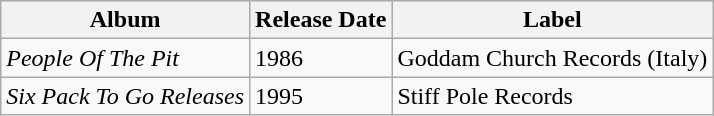<table class="wikitable sortable">
<tr>
<th>Album</th>
<th>Release Date</th>
<th>Label</th>
</tr>
<tr>
<td><em>People Of The Pit </em></td>
<td>1986</td>
<td>Goddam Church Records (Italy)</td>
</tr>
<tr>
<td><em>Six Pack To Go Releases </em></td>
<td>1995</td>
<td>Stiff Pole Records</td>
</tr>
</table>
